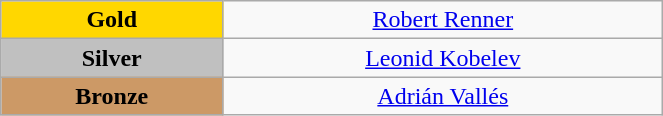<table class="wikitable" style="text-align:center; " width="35%">
<tr>
<td bgcolor="gold"><strong>Gold</strong></td>
<td><a href='#'>Robert Renner</a><br>  <small><em></em></small></td>
</tr>
<tr>
<td bgcolor="silver"><strong>Silver</strong></td>
<td><a href='#'>Leonid Kobelev</a><br>  <small><em></em></small></td>
</tr>
<tr>
<td bgcolor="CC9966"><strong>Bronze</strong></td>
<td><a href='#'>Adrián Vallés</a><br>  <small><em></em></small></td>
</tr>
</table>
